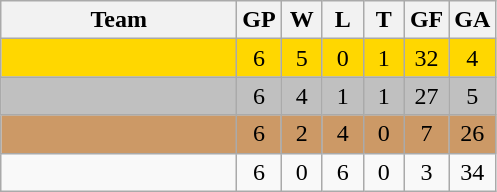<table class=wikitable style=text-align:center>
<tr>
<th width="150">Team</th>
<th width="20">GP</th>
<th width="20">W</th>
<th width="20">L</th>
<th width="20">T</th>
<th width="20">GF</th>
<th width="20">GA</th>
</tr>
<tr bgcolor=gold>
<td align=left></td>
<td>6</td>
<td>5</td>
<td>0</td>
<td>1</td>
<td>32</td>
<td>4</td>
</tr>
<tr bgcolor=silver>
<td align=left></td>
<td>6</td>
<td>4</td>
<td>1</td>
<td>1</td>
<td>27</td>
<td>5</td>
</tr>
<tr bgcolor=#c96>
<td align=left></td>
<td>6</td>
<td>2</td>
<td>4</td>
<td>0</td>
<td>7</td>
<td>26</td>
</tr>
<tr>
<td align=left></td>
<td>6</td>
<td>0</td>
<td>6</td>
<td>0</td>
<td>3</td>
<td>34</td>
</tr>
</table>
